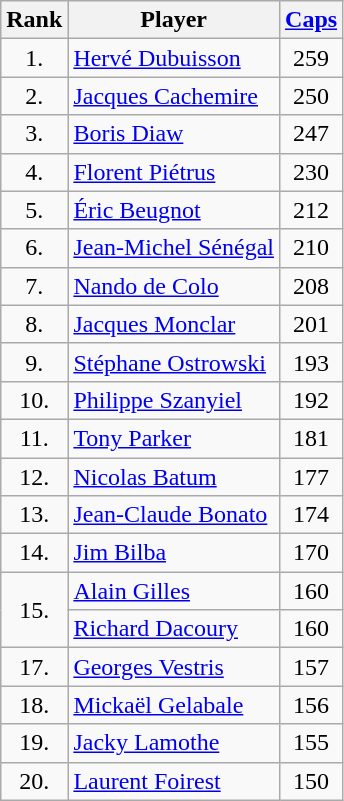<table class="wikitable sortable" style="text-align: center;">
<tr>
<th>Rank</th>
<th class="unsortable">Player</th>
<th><a href='#'>Caps</a></th>
</tr>
<tr>
<td>1.</td>
<td style="text-align: left;"><a href='#'>Hervé Dubuisson</a></td>
<td>259</td>
</tr>
<tr>
<td>2.</td>
<td style="text-align: left;"><a href='#'>Jacques Cachemire</a></td>
<td>250</td>
</tr>
<tr>
<td>3.</td>
<td style="text-align: left;"><a href='#'>Boris Diaw</a></td>
<td>247</td>
</tr>
<tr>
<td>4.</td>
<td style="text-align: left;"><a href='#'>Florent Piétrus</a></td>
<td>230</td>
</tr>
<tr>
<td>5.</td>
<td style="text-align: left;"><a href='#'>Éric Beugnot</a></td>
<td>212</td>
</tr>
<tr>
<td>6.</td>
<td style="text-align: left;"><a href='#'>Jean-Michel Sénégal</a></td>
<td>210</td>
</tr>
<tr>
<td>7.</td>
<td style="text-align: left;"><a href='#'>Nando de Colo</a></td>
<td>208</td>
</tr>
<tr>
<td>8.</td>
<td style="text-align: left;"><a href='#'>Jacques Monclar</a></td>
<td>201</td>
</tr>
<tr>
<td>9.</td>
<td style="text-align: left;"><a href='#'>Stéphane Ostrowski</a></td>
<td>193</td>
</tr>
<tr>
<td>10.</td>
<td style="text-align: left;"><a href='#'>Philippe Szanyiel</a></td>
<td>192</td>
</tr>
<tr>
<td>11.</td>
<td style="text-align: left;"><a href='#'>Tony Parker</a></td>
<td>181</td>
</tr>
<tr>
<td>12.</td>
<td style="text-align: left;"><a href='#'>Nicolas Batum</a></td>
<td>177</td>
</tr>
<tr>
<td>13.</td>
<td style="text-align: left;"><a href='#'>Jean-Claude Bonato</a></td>
<td>174</td>
</tr>
<tr>
<td>14.</td>
<td style="text-align: left;"><a href='#'>Jim Bilba</a></td>
<td>170</td>
</tr>
<tr>
<td rowspan=2>15.</td>
<td style="text-align: left;"><a href='#'>Alain Gilles</a></td>
<td>160</td>
</tr>
<tr>
<td style="text-align: left;"><a href='#'>Richard Dacoury</a></td>
<td>160</td>
</tr>
<tr>
<td>17.</td>
<td style="text-align: left;"><a href='#'>Georges Vestris</a></td>
<td>157</td>
</tr>
<tr>
<td>18.</td>
<td style="text-align: left;"><a href='#'>Mickaël Gelabale</a></td>
<td>156</td>
</tr>
<tr>
<td>19.</td>
<td style="text-align: left;"><a href='#'>Jacky Lamothe</a></td>
<td>155</td>
</tr>
<tr>
<td>20.</td>
<td style="text-align: left;"><a href='#'>Laurent Foirest</a></td>
<td>150</td>
</tr>
</table>
